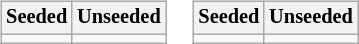<table>
<tr valign=top>
<td><br><table class="wikitable" style="font-size:85%">
<tr>
<th width=50%>Seeded</th>
<th width=50%>Unseeded</th>
</tr>
<tr>
<td valign=top></td>
<td valign=top></td>
</tr>
</table>
</td>
<td><br><table class="wikitable" style="font-size:85%">
<tr>
<th width=50%>Seeded</th>
<th width=50%>Unseeded</th>
</tr>
<tr>
<td valign=top></td>
<td valign=top></td>
</tr>
</table>
</td>
</tr>
</table>
